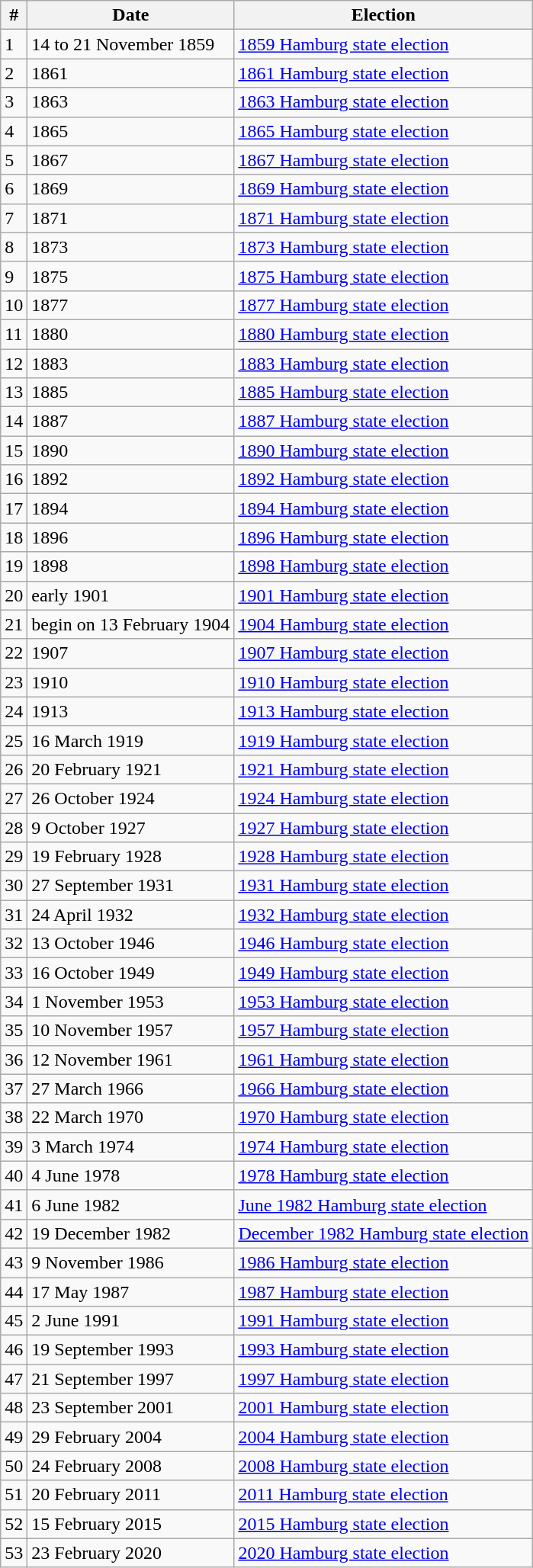<table class="wikitable">
<tr>
<th>#</th>
<th>Date</th>
<th>Election</th>
</tr>
<tr>
<td>1</td>
<td>14 to 21 November 1859</td>
<td><a href='#'>1859 Hamburg state election</a></td>
</tr>
<tr>
<td>2</td>
<td>1861</td>
<td><a href='#'>1861 Hamburg state election</a></td>
</tr>
<tr>
<td>3</td>
<td>1863</td>
<td><a href='#'>1863 Hamburg state election</a></td>
</tr>
<tr>
<td>4</td>
<td>1865</td>
<td><a href='#'>1865 Hamburg state election</a></td>
</tr>
<tr>
<td>5</td>
<td>1867</td>
<td><a href='#'>1867 Hamburg state election</a></td>
</tr>
<tr>
<td>6</td>
<td>1869</td>
<td><a href='#'>1869 Hamburg state election</a></td>
</tr>
<tr>
<td>7</td>
<td>1871</td>
<td><a href='#'>1871 Hamburg state election</a></td>
</tr>
<tr>
<td>8</td>
<td>1873</td>
<td><a href='#'>1873 Hamburg state election</a></td>
</tr>
<tr>
<td>9</td>
<td>1875</td>
<td><a href='#'>1875 Hamburg state election</a></td>
</tr>
<tr>
<td>10</td>
<td>1877</td>
<td><a href='#'>1877 Hamburg state election</a></td>
</tr>
<tr>
<td>11</td>
<td>1880</td>
<td><a href='#'>1880 Hamburg state election</a></td>
</tr>
<tr>
<td>12</td>
<td>1883</td>
<td><a href='#'>1883 Hamburg state election</a></td>
</tr>
<tr>
<td>13</td>
<td>1885</td>
<td><a href='#'>1885 Hamburg state election</a></td>
</tr>
<tr>
<td>14</td>
<td>1887</td>
<td><a href='#'>1887 Hamburg state election</a></td>
</tr>
<tr>
<td>15</td>
<td>1890</td>
<td><a href='#'>1890 Hamburg state election</a></td>
</tr>
<tr>
<td>16</td>
<td>1892</td>
<td><a href='#'>1892 Hamburg state election</a></td>
</tr>
<tr>
<td>17</td>
<td>1894</td>
<td><a href='#'>1894 Hamburg state election</a></td>
</tr>
<tr>
<td>18</td>
<td>1896</td>
<td><a href='#'>1896 Hamburg state election</a></td>
</tr>
<tr>
<td>19</td>
<td>1898</td>
<td><a href='#'>1898 Hamburg state election</a></td>
</tr>
<tr>
<td>20</td>
<td>early 1901</td>
<td><a href='#'>1901 Hamburg state election</a></td>
</tr>
<tr>
<td>21</td>
<td>begin on 13 February 1904</td>
<td><a href='#'>1904 Hamburg state election</a></td>
</tr>
<tr>
<td>22</td>
<td>1907</td>
<td><a href='#'>1907 Hamburg state election</a></td>
</tr>
<tr>
<td>23</td>
<td>1910</td>
<td><a href='#'>1910 Hamburg state election</a></td>
</tr>
<tr>
<td>24</td>
<td>1913</td>
<td><a href='#'>1913 Hamburg state election</a></td>
</tr>
<tr>
<td>25</td>
<td>16 March 1919</td>
<td><a href='#'>1919 Hamburg state election</a></td>
</tr>
<tr>
<td>26</td>
<td>20 February 1921</td>
<td><a href='#'>1921 Hamburg state election</a></td>
</tr>
<tr>
<td>27</td>
<td>26 October 1924</td>
<td><a href='#'>1924 Hamburg state election</a></td>
</tr>
<tr>
<td>28</td>
<td>9 October 1927</td>
<td><a href='#'>1927 Hamburg state election</a></td>
</tr>
<tr>
<td>29</td>
<td>19 February 1928</td>
<td><a href='#'>1928 Hamburg state election</a></td>
</tr>
<tr>
<td>30</td>
<td>27 September 1931</td>
<td><a href='#'>1931 Hamburg state election</a></td>
</tr>
<tr>
<td>31</td>
<td>24 April 1932</td>
<td><a href='#'>1932 Hamburg state election</a></td>
</tr>
<tr>
<td>32</td>
<td>13 October 1946</td>
<td><a href='#'>1946 Hamburg state election</a></td>
</tr>
<tr>
<td>33</td>
<td>16 October 1949</td>
<td><a href='#'>1949 Hamburg state election</a></td>
</tr>
<tr>
<td>34</td>
<td>1 November 1953</td>
<td><a href='#'>1953 Hamburg state election</a></td>
</tr>
<tr>
<td>35</td>
<td>10 November 1957</td>
<td><a href='#'>1957 Hamburg state election</a></td>
</tr>
<tr>
<td>36</td>
<td>12 November 1961</td>
<td><a href='#'>1961 Hamburg state election</a></td>
</tr>
<tr>
<td>37</td>
<td>27 March 1966</td>
<td><a href='#'>1966 Hamburg state election</a></td>
</tr>
<tr>
<td>38</td>
<td>22 March 1970</td>
<td><a href='#'>1970 Hamburg state election</a></td>
</tr>
<tr>
<td>39</td>
<td>3 March 1974</td>
<td><a href='#'>1974 Hamburg state election</a></td>
</tr>
<tr>
<td>40</td>
<td>4 June 1978</td>
<td><a href='#'>1978 Hamburg state election</a></td>
</tr>
<tr>
<td>41</td>
<td>6 June 1982</td>
<td><a href='#'>June 1982 Hamburg state election</a></td>
</tr>
<tr>
<td>42</td>
<td>19 December 1982</td>
<td><a href='#'>December 1982 Hamburg state election</a></td>
</tr>
<tr>
<td>43</td>
<td>9 November 1986</td>
<td><a href='#'>1986 Hamburg state election</a></td>
</tr>
<tr>
<td>44</td>
<td>17 May 1987</td>
<td><a href='#'>1987 Hamburg state election</a></td>
</tr>
<tr>
<td>45</td>
<td>2 June 1991</td>
<td><a href='#'>1991 Hamburg state election</a></td>
</tr>
<tr>
<td>46</td>
<td>19 September 1993</td>
<td><a href='#'>1993 Hamburg state election</a></td>
</tr>
<tr>
<td>47</td>
<td>21 September 1997</td>
<td><a href='#'>1997 Hamburg state election</a></td>
</tr>
<tr>
<td>48</td>
<td>23 September 2001</td>
<td><a href='#'>2001 Hamburg state election</a></td>
</tr>
<tr>
<td>49</td>
<td>29 February 2004</td>
<td><a href='#'>2004 Hamburg state election</a></td>
</tr>
<tr>
<td>50</td>
<td>24 February 2008</td>
<td><a href='#'>2008 Hamburg state election</a></td>
</tr>
<tr>
<td>51</td>
<td>20 February 2011</td>
<td><a href='#'>2011 Hamburg state election</a></td>
</tr>
<tr>
<td>52</td>
<td>15 February 2015</td>
<td><a href='#'>2015 Hamburg state election</a></td>
</tr>
<tr>
<td>53</td>
<td>23 February 2020</td>
<td><a href='#'>2020 Hamburg state election</a></td>
</tr>
</table>
